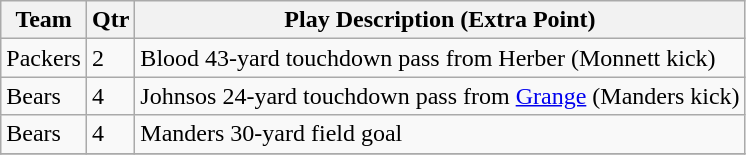<table class="wikitable">
<tr>
<th><strong>Team</strong></th>
<th><strong>Qtr</strong></th>
<th><strong>Play Description (Extra Point)</strong></th>
</tr>
<tr>
<td>Packers</td>
<td>2</td>
<td>Blood 43-yard touchdown pass from Herber (Monnett kick)</td>
</tr>
<tr>
<td>Bears</td>
<td>4</td>
<td>Johnsos 24-yard touchdown pass from <a href='#'>Grange</a> (Manders kick)</td>
</tr>
<tr>
<td>Bears</td>
<td>4</td>
<td>Manders 30-yard field goal</td>
</tr>
<tr>
</tr>
</table>
